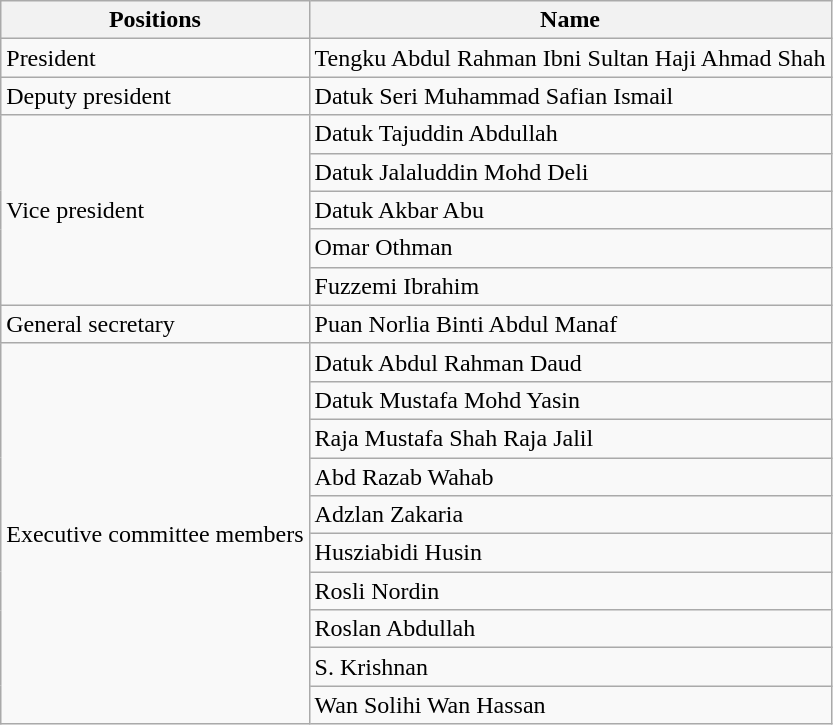<table class="wikitable">
<tr>
<th>Positions</th>
<th>Name</th>
</tr>
<tr>
<td>President</td>
<td> Tengku Abdul Rahman Ibni Sultan Haji Ahmad Shah</td>
</tr>
<tr>
<td>Deputy president</td>
<td> Datuk Seri Muhammad Safian Ismail</td>
</tr>
<tr>
<td rowspan=5>Vice president</td>
<td> Datuk Tajuddin Abdullah</td>
</tr>
<tr>
<td> Datuk Jalaluddin Mohd Deli</td>
</tr>
<tr>
<td> Datuk Akbar Abu</td>
</tr>
<tr>
<td> Omar Othman</td>
</tr>
<tr>
<td> Fuzzemi Ibrahim</td>
</tr>
<tr>
<td>General secretary</td>
<td> Puan Norlia Binti Abdul Manaf</td>
</tr>
<tr>
<td rowspan=10>Executive committee members</td>
<td>  Datuk Abdul Rahman Daud</td>
</tr>
<tr>
<td> Datuk Mustafa Mohd Yasin</td>
</tr>
<tr>
<td> Raja Mustafa Shah Raja Jalil</td>
</tr>
<tr>
<td> Abd Razab Wahab</td>
</tr>
<tr>
<td> Adzlan Zakaria</td>
</tr>
<tr>
<td> Husziabidi Husin</td>
</tr>
<tr>
<td> Rosli Nordin</td>
</tr>
<tr>
<td> Roslan Abdullah</td>
</tr>
<tr>
<td> S. Krishnan</td>
</tr>
<tr>
<td> Wan Solihi Wan Hassan</td>
</tr>
</table>
